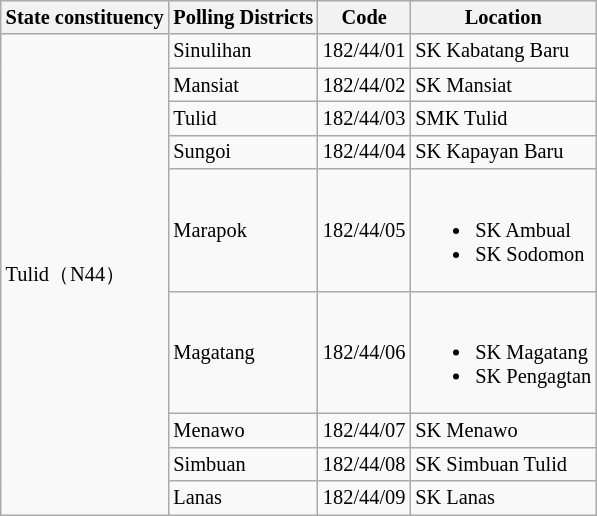<table class="wikitable sortable mw-collapsible" style="white-space:nowrap;font-size:85%">
<tr>
<th>State constituency</th>
<th>Polling Districts</th>
<th>Code</th>
<th>Location</th>
</tr>
<tr>
<td rowspan="9">Tulid（N44）</td>
<td>Sinulihan</td>
<td>182/44/01</td>
<td>SK Kabatang Baru</td>
</tr>
<tr>
<td>Mansiat</td>
<td>182/44/02</td>
<td>SK Mansiat</td>
</tr>
<tr>
<td>Tulid</td>
<td>182/44/03</td>
<td>SMK Tulid</td>
</tr>
<tr>
<td>Sungoi</td>
<td>182/44/04</td>
<td>SK Kapayan Baru</td>
</tr>
<tr>
<td>Marapok</td>
<td>182/44/05</td>
<td><br><ul><li>SK Ambual</li><li>SK Sodomon</li></ul></td>
</tr>
<tr>
<td>Magatang</td>
<td>182/44/06</td>
<td><br><ul><li>SK Magatang</li><li>SK Pengagtan</li></ul></td>
</tr>
<tr>
<td>Menawo</td>
<td>182/44/07</td>
<td>SK Menawo</td>
</tr>
<tr>
<td>Simbuan</td>
<td>182/44/08</td>
<td>SK Simbuan Tulid</td>
</tr>
<tr>
<td>Lanas</td>
<td>182/44/09</td>
<td>SK Lanas</td>
</tr>
</table>
